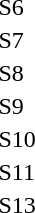<table>
<tr>
<td>S6</td>
<td></td>
<td></td>
<td></td>
</tr>
<tr>
<td>S7</td>
<td></td>
<td></td>
<td></td>
</tr>
<tr>
<td>S8</td>
<td></td>
<td></td>
<td></td>
</tr>
<tr>
<td>S9</td>
<td></td>
<td></td>
<td></td>
</tr>
<tr>
<td>S10</td>
<td></td>
<td></td>
<td></td>
</tr>
<tr>
<td>S11</td>
<td></td>
<td></td>
<td></td>
</tr>
<tr>
<td>S13</td>
<td></td>
<td></td>
<td></td>
</tr>
</table>
